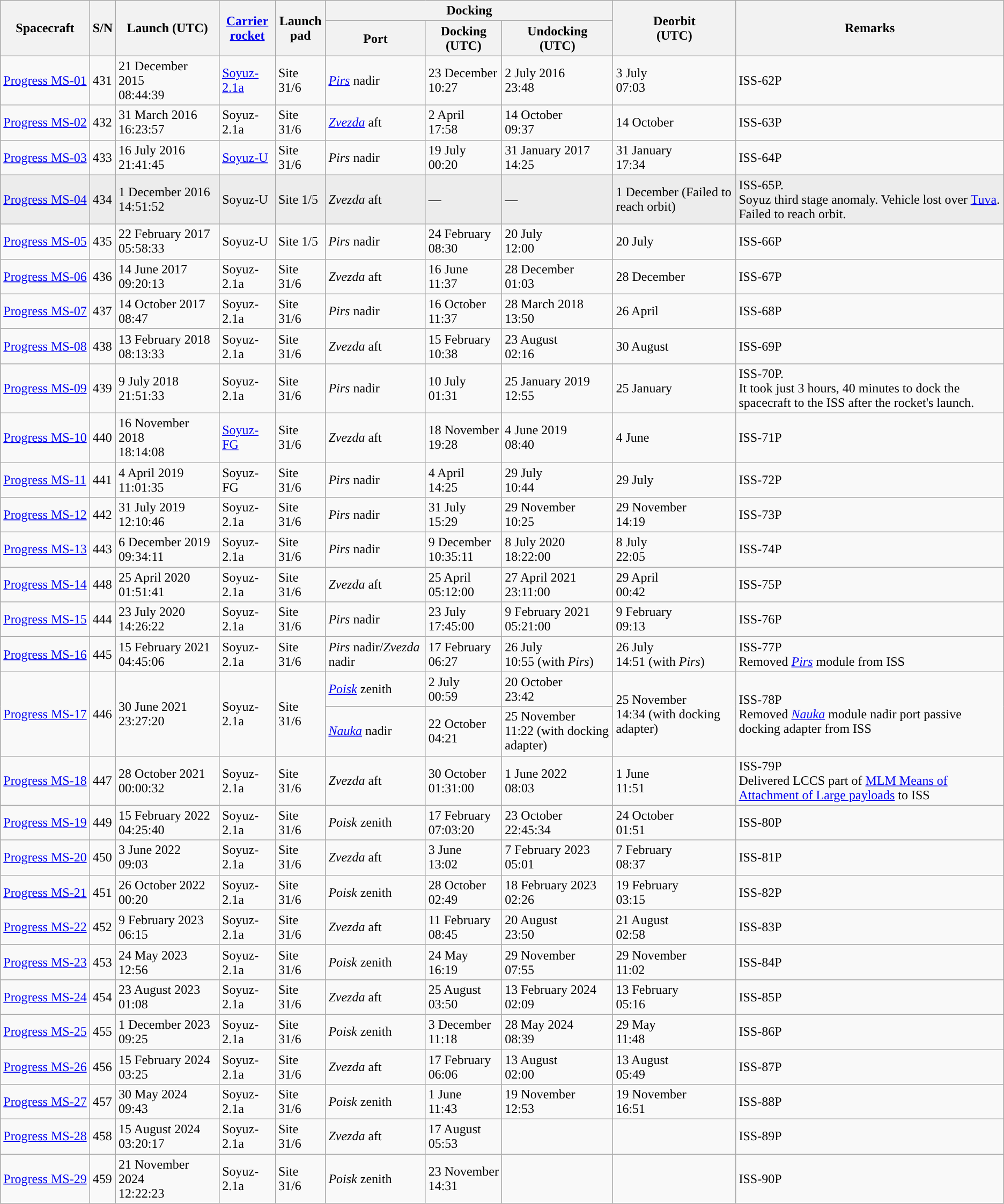<table class="wikitable sortable sticky-header-multi sort-under">
<tr>
<th rowspan=2>Spacecraft</th>
<th rowspan=2>S/N</th>
<th rowspan=2>Launch (UTC)</th>
<th rowspan=2><a href='#'>Carrier<br>rocket</a></th>
<th rowspan=2>Launch<br>pad</th>
<th colspan=3>Docking</th>
<th rowspan=2>Deorbit<br>(UTC)</th>
<th rowspan=2 class="unsortable">Remarks</th>
</tr>
<tr>
<th>Port</th>
<th>Docking<br>(UTC)</th>
<th>Undocking<br>(UTC)</th>
</tr>
<tr>
<td><a href='#'>Progress MS-01</a></td>
<td>431</td>
<td>21 December 2015<br>08:44:39</td>
<td><a href='#'>Soyuz-2.1a</a></td>
<td>Site 31/6</td>
<td><em><a href='#'>Pirs</a></em> nadir</td>
<td>23 December <br>10:27</td>
<td>2 July 2016<br>23:48</td>
<td>3 July <br>07:03</td>
<td>ISS-62P</td>
</tr>
<tr>
<td><a href='#'>Progress MS-02</a></td>
<td>432</td>
<td>31 March 2016<br>16:23:57</td>
<td>Soyuz-2.1a</td>
<td>Site 31/6</td>
<td><em><a href='#'>Zvezda</a></em> aft</td>
<td>2 April <br>17:58</td>
<td>14 October <br>09:37</td>
<td>14 October</td>
<td>ISS-63P</td>
</tr>
<tr>
<td nowrap><a href='#'>Progress MS-03</a></td>
<td>433</td>
<td>16 July 2016<br>21:41:45</td>
<td><a href='#'>Soyuz-U</a></td>
<td>Site 31/6</td>
<td><em>Pirs</em> nadir</td>
<td>19 July <br>00:20</td>
<td>31 January 2017<br>14:25</td>
<td>31 January <br>17:34</td>
<td>ISS-64P</td>
</tr>
<tr style="background: var(--background-color-interactive, #ececec)">
<td><a href='#'>Progress MS-04</a></td>
<td>434</td>
<td>1 December 2016<br>14:51:52</td>
<td>Soyuz-U</td>
<td>Site 1/5</td>
<td><em>Zvezda</em> aft</td>
<td>—</td>
<td>—</td>
<td>1 December (Failed to reach orbit)</td>
<td>ISS-65P.<br>Soyuz third stage anomaly. Vehicle lost  over <a href='#'>Tuva</a>. Failed to reach orbit.</td>
</tr>
<tr>
<td><a href='#'>Progress MS-05</a></td>
<td>435</td>
<td>22 February 2017<br>05:58:33</td>
<td>Soyuz-U</td>
<td>Site 1/5</td>
<td><em>Pirs</em> nadir</td>
<td>24 February <br>08:30</td>
<td>20 July <br>12:00</td>
<td>20 July</td>
<td>ISS-66P</td>
</tr>
<tr>
<td><a href='#'>Progress MS-06</a></td>
<td>436</td>
<td>14 June 2017<br>09:20:13</td>
<td>Soyuz-2.1a</td>
<td>Site 31/6</td>
<td><em>Zvezda</em> aft</td>
<td>16 June <br>11:37</td>
<td>28 December <br>01:03</td>
<td>28 December</td>
<td>ISS-67P</td>
</tr>
<tr>
<td><a href='#'>Progress MS-07</a></td>
<td>437</td>
<td>14 October 2017<br>08:47</td>
<td>Soyuz-2.1a</td>
<td>Site 31/6</td>
<td><em>Pirs</em> nadir</td>
<td>16 October <br>11:37</td>
<td>28 March 2018<br>13:50</td>
<td>26 April</td>
<td>ISS-68P</td>
</tr>
<tr>
<td><a href='#'>Progress MS-08</a></td>
<td>438</td>
<td>13 February 2018<br>08:13:33</td>
<td>Soyuz-2.1a</td>
<td>Site 31/6</td>
<td><em>Zvezda</em> aft</td>
<td>15 February<br>10:38</td>
<td>23 August<br>02:16</td>
<td>30 August</td>
<td>ISS-69P</td>
</tr>
<tr>
<td><a href='#'>Progress MS-09</a></td>
<td>439</td>
<td>9 July 2018<br>21:51:33</td>
<td>Soyuz-2.1a</td>
<td>Site 31/6</td>
<td><em>Pirs</em> nadir</td>
<td>10 July <br>01:31</td>
<td>25 January 2019<br>12:55</td>
<td>25 January</td>
<td>ISS-70P.<br>It took just 3 hours, 40 minutes to dock the spacecraft to the ISS after the rocket's launch.</td>
</tr>
<tr>
<td><a href='#'>Progress MS-10</a></td>
<td>440</td>
<td>16 November 2018<br>18:14:08</td>
<td><a href='#'>Soyuz-FG</a></td>
<td Site 31/6>Site 31/6</td>
<td><em>Zvezda</em> aft</td>
<td>18 November <br>19:28</td>
<td>4 June 2019<br>08:40</td>
<td>4 June</td>
<td>ISS-71P</td>
</tr>
<tr>
<td><a href='#'>Progress MS-11</a></td>
<td>441</td>
<td>4 April 2019<br>11:01:35</td>
<td>Soyuz-FG</td>
<td Site 31/6>Site 31/6</td>
<td><em>Pirs</em> nadir</td>
<td>4 April <br>14:25</td>
<td>29 July <br>10:44</td>
<td>29 July</td>
<td>ISS-72P</td>
</tr>
<tr>
<td><a href='#'>Progress MS-12</a></td>
<td>442</td>
<td>31 July 2019<br>12:10:46</td>
<td>Soyuz-2.1a</td>
<td>Site 31/6</td>
<td><em>Pirs</em> nadir</td>
<td>31 July <br>15:29</td>
<td>29 November <br>10:25</td>
<td>29 November<br>14:19</td>
<td>ISS-73P</td>
</tr>
<tr>
<td><a href='#'>Progress MS-13</a></td>
<td>443</td>
<td>6 December 2019 09:34:11</td>
<td>Soyuz-2.1a</td>
<td>Site 31/6</td>
<td><em>Pirs</em> nadir</td>
<td>9 December<br> 10:35:11</td>
<td>8 July 2020<br> 18:22:00</td>
<td>8 July<br>22:05</td>
<td>ISS-74P</td>
</tr>
<tr>
<td><a href='#'>Progress MS-14</a></td>
<td>448</td>
<td>25 April 2020<br>01:51:41</td>
<td>Soyuz-2.1a</td>
<td>Site 31/6</td>
<td><em>Zvezda</em> aft</td>
<td>25 April <br>05:12:00</td>
<td>27 April 2021<br>23:11:00</td>
<td>29 April<br>00:42</td>
<td>ISS-75P</td>
</tr>
<tr>
<td><a href='#'>Progress MS-15</a></td>
<td>444</td>
<td>23 July 2020<br>14:26:22</td>
<td>Soyuz-2.1a</td>
<td>Site 31/6</td>
<td><em>Pirs</em> nadir</td>
<td>23 July  17:45:00</td>
<td>9 February 2021<br>05:21:00</td>
<td>9 February<br>09:13</td>
<td>ISS-76P</td>
</tr>
<tr>
<td><a href='#'>Progress MS-16</a></td>
<td>445</td>
<td>15 February 2021<br>04:45:06</td>
<td>Soyuz-2.1a</td>
<td>Site 31/6</td>
<td><em>Pirs</em> nadir/<em>Zvezda</em> nadir</td>
<td>17 February<br>06:27</td>
<td>26 July<br>10:55 (with <em>Pirs</em>)</td>
<td>26 July<br>14:51 (with <em>Pirs</em>)</td>
<td>ISS-77P<br>Removed <a href='#'><em>Pirs</em></a> module from ISS</td>
</tr>
<tr>
<td rowspan="2"><a href='#'>Progress MS-17</a></td>
<td rowspan="2">446</td>
<td rowspan="2">30 June 2021<br>23:27:20</td>
<td rowspan="2">Soyuz-2.1a</td>
<td rowspan="2">Site 31/6</td>
<td><em><a href='#'>Poisk</a></em> zenith</td>
<td>2 July<br>00:59</td>
<td>20 October<br>23:42</td>
<td rowspan="2">25 November<br>14:34 (with docking adapter)</td>
<td rowspan="2">ISS-78P<br>Removed <a href='#'><em>Nauka</em></a> module nadir port passive docking adapter from ISS</td>
</tr>
<tr>
<td><em><a href='#'>Nauka</a></em> nadir</td>
<td>22 October<br>04:21</td>
<td>25 November<br>11:22 (with docking adapter)</td>
</tr>
<tr>
<td><a href='#'>Progress MS-18</a></td>
<td>447</td>
<td>28 October 2021<br>00:00:32</td>
<td>Soyuz-2.1a</td>
<td>Site 31/6</td>
<td><em>Zvezda</em> aft</td>
<td>30 October<br>01:31:00</td>
<td>1 June 2022<br>08:03</td>
<td>1 June<br>11:51</td>
<td>ISS-79P<br>Delivered LCCS part of <a href='#'>MLM Means of Attachment of Large payloads</a> to ISS</td>
</tr>
<tr>
<td><a href='#'>Progress MS-19</a></td>
<td>449</td>
<td>15 February 2022<br>04:25:40</td>
<td>Soyuz-2.1a</td>
<td>Site 31/6</td>
<td><em>Poisk</em> zenith</td>
<td>17 February<br>07:03:20</td>
<td>23 October<br>22:45:34</td>
<td>24 October<br>01:51</td>
<td>ISS-80P</td>
</tr>
<tr>
<td><a href='#'>Progress MS-20</a></td>
<td>450</td>
<td>3 June 2022<br>09:03</td>
<td>Soyuz-2.1a</td>
<td>Site 31/6</td>
<td><em>Zvezda</em> aft</td>
<td>3 June<br>13:02</td>
<td>7 February 2023<br>05:01</td>
<td>7 February<br>08:37</td>
<td>ISS-81P</td>
</tr>
<tr>
<td><a href='#'>Progress MS-21</a></td>
<td>451</td>
<td>26 October 2022<br>00:20</td>
<td>Soyuz-2.1a</td>
<td>Site 31/6</td>
<td><em>Poisk</em> zenith</td>
<td>28 October<br>02:49</td>
<td>18 February 2023<br>02:26</td>
<td>19 February<br>03:15</td>
<td>ISS-82P</td>
</tr>
<tr>
<td><a href='#'>Progress MS-22</a></td>
<td>452</td>
<td>9 February 2023<br>06:15</td>
<td>Soyuz-2.1a</td>
<td>Site 31/6</td>
<td><em>Zvezda</em> aft</td>
<td>11 February<br>08:45</td>
<td>20 August<br>23:50</td>
<td>21 August<br>02:58</td>
<td>ISS-83P</td>
</tr>
<tr>
<td><a href='#'>Progress MS-23</a></td>
<td>453</td>
<td>24 May 2023<br>12:56</td>
<td>Soyuz-2.1a</td>
<td>Site 31/6</td>
<td><em>Poisk</em> zenith</td>
<td>24 May<br>16:19</td>
<td>29 November<br>07:55</td>
<td>29 November<br>11:02</td>
<td>ISS-84P</td>
</tr>
<tr>
<td><a href='#'>Progress MS-24</a></td>
<td>454</td>
<td>23 August 2023<br>01:08</td>
<td>Soyuz-2.1a</td>
<td>Site 31/6</td>
<td><em>Zvezda</em> aft</td>
<td>25 August<br>03:50</td>
<td>13 February 2024<br>02:09</td>
<td>13 February<br>05:16</td>
<td>ISS-85P</td>
</tr>
<tr>
<td><a href='#'>Progress MS-25</a></td>
<td>455</td>
<td>1 December 2023<br>09:25</td>
<td>Soyuz-2.1a</td>
<td>Site 31/6</td>
<td><em>Poisk</em> zenith</td>
<td>3 December<br>11:18</td>
<td>28 May 2024<br>08:39</td>
<td>29 May<br>11:48</td>
<td>ISS-86P</td>
</tr>
<tr>
<td><a href='#'>Progress MS-26</a></td>
<td>456</td>
<td>15 February 2024<br>03:25</td>
<td>Soyuz-2.1a</td>
<td>Site 31/6</td>
<td><em>Zvezda</em> aft</td>
<td>17 February<br>06:06</td>
<td>13 August<br>02:00</td>
<td>13 August<br>05:49</td>
<td>ISS-87P</td>
</tr>
<tr>
<td><a href='#'>Progress MS-27</a></td>
<td>457</td>
<td>30 May 2024<br>09:43</td>
<td>Soyuz-2.1a</td>
<td>Site 31/6</td>
<td><em>Poisk</em> zenith</td>
<td>1 June<br>11:43</td>
<td>19 November<br>12:53</td>
<td>19 November<br>16:51</td>
<td>ISS-88P</td>
</tr>
<tr>
<td><a href='#'>Progress MS-28</a></td>
<td>458</td>
<td>15 August 2024<br>03:20:17</td>
<td>Soyuz-2.1a</td>
<td>Site 31/6</td>
<td><em>Zvezda</em> aft</td>
<td>17 August<br>05:53</td>
<td></td>
<td></td>
<td>ISS-89P</td>
</tr>
<tr>
<td><a href='#'>Progress MS-29</a></td>
<td>459</td>
<td>21 November 2024<br>12:22:23</td>
<td>Soyuz-2.1a</td>
<td>Site 31/6</td>
<td><em>Poisk</em> zenith</td>
<td>23 November<br>14:31</td>
<td></td>
<td></td>
<td>ISS-90P</td>
</tr>
</table>
